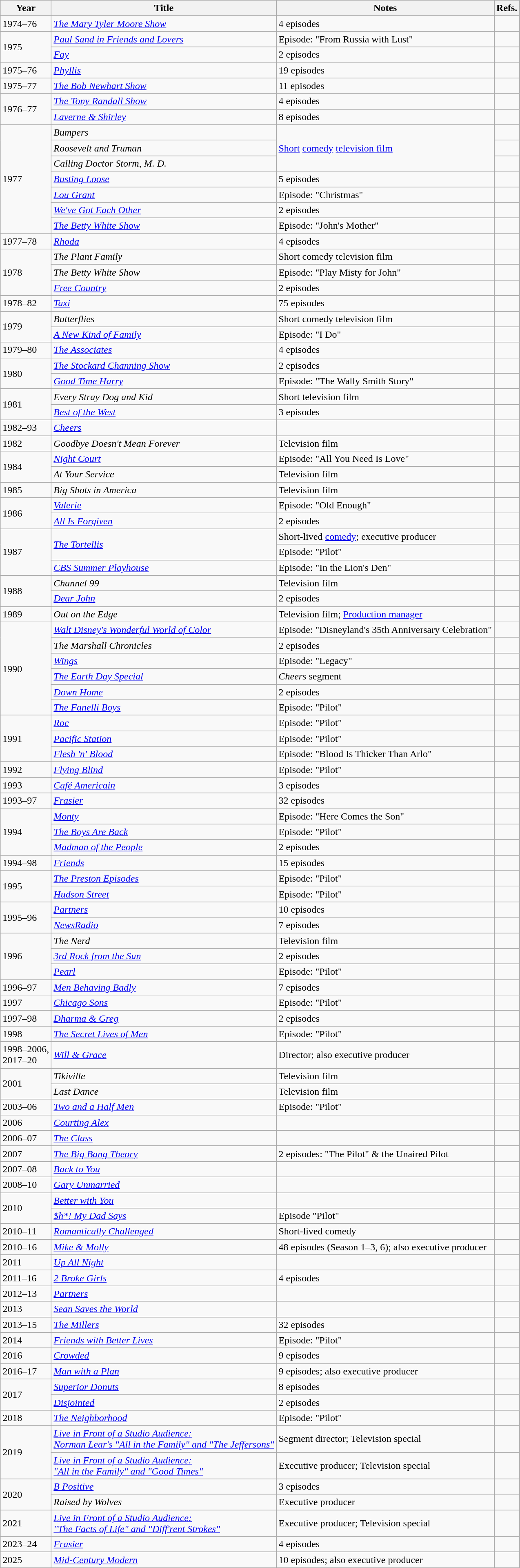<table class="wikitable sortable">
<tr>
<th>Year</th>
<th>Title</th>
<th>Notes</th>
<th class="unsortable">Refs.</th>
</tr>
<tr>
<td>1974–76</td>
<td><em><a href='#'>The Mary Tyler Moore Show</a></em></td>
<td>4 episodes</td>
<td></td>
</tr>
<tr>
<td rowspan="2">1975</td>
<td><em><a href='#'>Paul Sand in Friends and Lovers</a></em></td>
<td>Episode: "From Russia with Lust"</td>
<td></td>
</tr>
<tr>
<td><em><a href='#'>Fay</a></em></td>
<td>2 episodes</td>
<td></td>
</tr>
<tr>
<td>1975–76</td>
<td><em><a href='#'>Phyllis</a></em></td>
<td>19 episodes</td>
<td></td>
</tr>
<tr>
<td>1975–77</td>
<td><em><a href='#'>The Bob Newhart Show</a></em></td>
<td>11 episodes</td>
<td></td>
</tr>
<tr>
<td rowspan="2">1976–77</td>
<td><em><a href='#'>The Tony Randall Show</a></em></td>
<td>4 episodes</td>
<td></td>
</tr>
<tr>
<td><em><a href='#'>Laverne & Shirley</a></em></td>
<td>8 episodes</td>
<td></td>
</tr>
<tr>
<td rowspan="7">1977</td>
<td><em>Bumpers</em></td>
<td rowspan="3"><a href='#'>Short</a> <a href='#'>comedy</a> <a href='#'>television film</a></td>
<td></td>
</tr>
<tr>
<td><em>Roosevelt and Truman</em></td>
<td></td>
</tr>
<tr>
<td><em>Calling Doctor Storm, M. D.</em></td>
<td></td>
</tr>
<tr>
<td><em><a href='#'>Busting Loose</a></em></td>
<td>5 episodes</td>
<td></td>
</tr>
<tr>
<td><em><a href='#'>Lou Grant</a></em></td>
<td>Episode: "Christmas"</td>
<td></td>
</tr>
<tr>
<td><em><a href='#'>We've Got Each Other</a></em></td>
<td>2 episodes</td>
<td></td>
</tr>
<tr>
<td><em><a href='#'>The Betty White Show</a></em></td>
<td>Episode: "John's Mother"</td>
<td></td>
</tr>
<tr>
<td>1977–78</td>
<td><em><a href='#'>Rhoda</a></em></td>
<td>4 episodes</td>
<td></td>
</tr>
<tr>
<td rowspan="3">1978</td>
<td><em>The Plant Family</em></td>
<td>Short comedy television film</td>
<td></td>
</tr>
<tr>
<td><em>The Betty White Show</em></td>
<td>Episode: "Play Misty for John"</td>
<td></td>
</tr>
<tr>
<td><em><a href='#'>Free Country</a></em></td>
<td>2 episodes</td>
<td></td>
</tr>
<tr>
<td>1978–82</td>
<td><em><a href='#'>Taxi</a></em></td>
<td>75 episodes</td>
<td></td>
</tr>
<tr>
<td rowspan="2">1979</td>
<td><em>Butterflies</em></td>
<td>Short comedy television film</td>
<td></td>
</tr>
<tr>
<td><em><a href='#'>A New Kind of Family</a></em></td>
<td>Episode: "I Do"</td>
<td></td>
</tr>
<tr>
<td>1979–80</td>
<td><em><a href='#'>The Associates</a></em></td>
<td>4 episodes</td>
<td></td>
</tr>
<tr>
<td rowspan="2">1980</td>
<td><em><a href='#'>The Stockard Channing Show</a></em></td>
<td>2 episodes</td>
<td></td>
</tr>
<tr>
<td><em><a href='#'>Good Time Harry</a></em></td>
<td>Episode: "The Wally Smith Story"</td>
<td></td>
</tr>
<tr>
<td rowspan="2">1981</td>
<td><em>Every Stray Dog and Kid</em></td>
<td>Short television film</td>
<td></td>
</tr>
<tr>
<td><em><a href='#'>Best of the West</a></em></td>
<td>3 episodes</td>
<td></td>
</tr>
<tr>
<td>1982–93</td>
<td><em><a href='#'>Cheers</a></em></td>
<td></td>
<td></td>
</tr>
<tr>
<td>1982</td>
<td><em>Goodbye Doesn't Mean Forever</em></td>
<td>Television film</td>
<td></td>
</tr>
<tr>
<td rowspan="2">1984</td>
<td><em><a href='#'>Night Court</a></em></td>
<td>Episode: "All You Need Is Love"</td>
<td></td>
</tr>
<tr>
<td><em>At Your Service</em></td>
<td>Television film</td>
<td></td>
</tr>
<tr>
<td>1985</td>
<td><em>Big Shots in America</em></td>
<td>Television film</td>
<td></td>
</tr>
<tr>
<td rowspan="2">1986</td>
<td><em><a href='#'>Valerie</a></em></td>
<td>Episode: "Old Enough"</td>
<td></td>
</tr>
<tr>
<td><em><a href='#'>All Is Forgiven</a></em></td>
<td>2 episodes</td>
<td></td>
</tr>
<tr>
<td rowspan="3">1987</td>
<td rowspan="2"><em><a href='#'>The Tortellis</a></em></td>
<td>Short-lived <a href='#'>comedy</a>; executive producer</td>
<td></td>
</tr>
<tr>
<td>Episode: "Pilot"</td>
<td></td>
</tr>
<tr>
<td><em><a href='#'>CBS Summer Playhouse</a></em></td>
<td>Episode: "In the Lion's Den"</td>
<td></td>
</tr>
<tr>
<td rowspan="2">1988</td>
<td><em>Channel 99</em></td>
<td>Television film</td>
<td></td>
</tr>
<tr>
<td><em><a href='#'>Dear John</a></em></td>
<td>2 episodes</td>
<td></td>
</tr>
<tr>
<td>1989</td>
<td><em>Out on the Edge</em></td>
<td>Television film; <a href='#'>Production manager</a></td>
<td></td>
</tr>
<tr>
<td rowspan="6">1990</td>
<td><em><a href='#'>Walt Disney's Wonderful World of Color</a></em></td>
<td>Episode: "Disneyland's 35th Anniversary Celebration"</td>
<td></td>
</tr>
<tr>
<td><em>The Marshall Chronicles</em></td>
<td>2 episodes</td>
<td></td>
</tr>
<tr>
<td><em><a href='#'>Wings</a></em></td>
<td>Episode: "Legacy"</td>
<td></td>
</tr>
<tr>
<td><em><a href='#'>The Earth Day Special</a></em></td>
<td><em>Cheers</em> segment</td>
<td></td>
</tr>
<tr>
<td><em><a href='#'>Down Home</a></em></td>
<td>2 episodes</td>
<td></td>
</tr>
<tr>
<td><em><a href='#'>The Fanelli Boys</a></em></td>
<td>Episode: "Pilot"</td>
<td></td>
</tr>
<tr>
<td rowspan="3">1991</td>
<td><em><a href='#'>Roc</a></em></td>
<td>Episode: "Pilot"</td>
<td></td>
</tr>
<tr>
<td><em><a href='#'>Pacific Station</a></em></td>
<td>Episode: "Pilot"</td>
<td></td>
</tr>
<tr>
<td><em><a href='#'>Flesh 'n' Blood</a></em></td>
<td>Episode: "Blood Is Thicker Than Arlo"</td>
<td></td>
</tr>
<tr>
<td>1992</td>
<td><em><a href='#'>Flying Blind</a></em></td>
<td>Episode: "Pilot"</td>
<td></td>
</tr>
<tr>
<td>1993</td>
<td><em><a href='#'>Café Americain</a></em></td>
<td>3 episodes</td>
<td></td>
</tr>
<tr>
<td>1993–97</td>
<td><em><a href='#'>Frasier</a></em></td>
<td>32 episodes</td>
<td></td>
</tr>
<tr>
<td rowspan="3">1994</td>
<td><em><a href='#'>Monty</a></em></td>
<td>Episode: "Here Comes the Son"</td>
<td></td>
</tr>
<tr>
<td><em><a href='#'>The Boys Are Back</a></em></td>
<td>Episode: "Pilot"</td>
<td></td>
</tr>
<tr>
<td><em><a href='#'>Madman of the People</a></em></td>
<td>2 episodes</td>
<td></td>
</tr>
<tr>
<td>1994–98</td>
<td><em><a href='#'>Friends</a></em></td>
<td>15 episodes</td>
<td></td>
</tr>
<tr>
<td rowspan="2">1995</td>
<td><em><a href='#'>The Preston Episodes</a></em></td>
<td>Episode: "Pilot"</td>
<td></td>
</tr>
<tr>
<td><em><a href='#'>Hudson Street</a></em></td>
<td>Episode: "Pilot"</td>
<td></td>
</tr>
<tr>
<td rowspan="2">1995–96</td>
<td><em><a href='#'>Partners</a></em></td>
<td>10 episodes</td>
<td></td>
</tr>
<tr>
<td><em><a href='#'>NewsRadio</a></em></td>
<td>7 episodes</td>
<td></td>
</tr>
<tr>
<td rowspan="3">1996</td>
<td><em>The Nerd</em></td>
<td>Television film</td>
<td></td>
</tr>
<tr>
<td><em><a href='#'>3rd Rock from the Sun</a></em></td>
<td>2 episodes</td>
<td></td>
</tr>
<tr>
<td><em><a href='#'>Pearl</a></em></td>
<td>Episode: "Pilot"</td>
<td></td>
</tr>
<tr>
<td>1996–97</td>
<td><em><a href='#'>Men Behaving Badly</a></em></td>
<td>7 episodes</td>
<td></td>
</tr>
<tr>
<td>1997</td>
<td><em><a href='#'>Chicago Sons</a></em></td>
<td>Episode: "Pilot"</td>
<td></td>
</tr>
<tr>
<td>1997–98</td>
<td><em><a href='#'>Dharma & Greg</a></em></td>
<td>2 episodes</td>
<td></td>
</tr>
<tr>
<td>1998</td>
<td><em><a href='#'>The Secret Lives of Men</a></em></td>
<td>Episode: "Pilot"</td>
<td></td>
</tr>
<tr>
<td>1998–2006,<br>2017–20</td>
<td><em><a href='#'>Will & Grace</a></em></td>
<td>Director; also executive producer</td>
<td></td>
</tr>
<tr>
<td rowspan="2">2001</td>
<td><em>Tikiville</em></td>
<td>Television film</td>
<td></td>
</tr>
<tr>
<td><em>Last Dance</em></td>
<td>Television film</td>
<td></td>
</tr>
<tr>
<td>2003–06</td>
<td><em><a href='#'>Two and a Half Men</a></em></td>
<td>Episode: "Pilot"</td>
<td></td>
</tr>
<tr>
<td>2006</td>
<td><em><a href='#'>Courting Alex</a></em></td>
<td></td>
<td></td>
</tr>
<tr>
<td>2006–07</td>
<td><em><a href='#'>The Class</a></em></td>
<td></td>
<td></td>
</tr>
<tr>
<td>2007</td>
<td><em><a href='#'>The Big Bang Theory</a></em></td>
<td>2 episodes: "The Pilot" & the Unaired Pilot</td>
<td></td>
</tr>
<tr>
<td>2007–08</td>
<td><em><a href='#'>Back to You</a></em></td>
<td></td>
<td></td>
</tr>
<tr>
<td>2008–10</td>
<td><em><a href='#'>Gary Unmarried</a></em></td>
<td></td>
<td></td>
</tr>
<tr>
<td rowspan="2">2010</td>
<td><em><a href='#'>Better with You</a></em></td>
<td></td>
<td></td>
</tr>
<tr>
<td><em><a href='#'>$h*! My Dad Says</a></em></td>
<td>Episode "Pilot"</td>
<td></td>
</tr>
<tr>
<td>2010–11</td>
<td><em><a href='#'>Romantically Challenged</a></em></td>
<td>Short-lived comedy</td>
<td></td>
</tr>
<tr>
<td>2010–16</td>
<td><em><a href='#'>Mike & Molly</a></em></td>
<td>48 episodes (Season 1–3, 6); also executive producer</td>
<td></td>
</tr>
<tr>
<td>2011</td>
<td><em><a href='#'>Up All Night</a></em></td>
<td></td>
<td></td>
</tr>
<tr>
<td>2011–16</td>
<td><em><a href='#'>2 Broke Girls</a></em></td>
<td>4 episodes</td>
<td></td>
</tr>
<tr>
<td>2012–13</td>
<td><em><a href='#'>Partners</a></em></td>
<td></td>
<td></td>
</tr>
<tr>
<td>2013</td>
<td><em><a href='#'>Sean Saves the World</a></em></td>
<td></td>
<td></td>
</tr>
<tr>
<td>2013–15</td>
<td><em><a href='#'>The Millers</a></em></td>
<td>32 episodes</td>
<td></td>
</tr>
<tr>
<td>2014</td>
<td><em><a href='#'>Friends with Better Lives</a></em></td>
<td>Episode: "Pilot"</td>
<td></td>
</tr>
<tr>
<td>2016</td>
<td><em><a href='#'>Crowded</a></em></td>
<td>9 episodes</td>
<td></td>
</tr>
<tr>
<td>2016–17</td>
<td><em><a href='#'>Man with a Plan</a></em></td>
<td>9 episodes; also executive producer</td>
<td></td>
</tr>
<tr>
<td rowspan="2">2017</td>
<td><em><a href='#'>Superior Donuts</a></em></td>
<td>8 episodes</td>
<td></td>
</tr>
<tr>
<td><em><a href='#'>Disjointed</a></em></td>
<td>2 episodes</td>
<td></td>
</tr>
<tr>
<td>2018</td>
<td><em><a href='#'>The Neighborhood</a></em></td>
<td>Episode: "Pilot"</td>
<td></td>
</tr>
<tr>
<td rowspan="2">2019</td>
<td><em><a href='#'>Live in Front of a Studio Audience: <br> Norman Lear's "All in the Family" and "The Jeffersons"</a></em></td>
<td>Segment director; Television special</td>
<td></td>
</tr>
<tr>
<td><em><a href='#'>Live in Front of a Studio Audience: <br> "All in the Family" and "Good Times"</a></em></td>
<td>Executive producer; Television special</td>
<td></td>
</tr>
<tr>
<td rowspan="2">2020</td>
<td><em><a href='#'>B Positive</a></em></td>
<td>3 episodes</td>
<td></td>
</tr>
<tr>
<td><em>Raised by Wolves</em></td>
<td>Executive producer</td>
<td></td>
</tr>
<tr>
<td>2021</td>
<td><em><a href='#'>Live in Front of a Studio Audience: <br> "The Facts of Life" and "Diff'rent Strokes"</a></em></td>
<td>Executive producer; Television special</td>
<td></td>
</tr>
<tr>
<td>2023–24</td>
<td><em><a href='#'>Frasier</a></em></td>
<td>4 episodes</td>
<td></td>
</tr>
<tr>
<td>2025</td>
<td><em><a href='#'>Mid-Century Modern</a></em></td>
<td>10 episodes; also executive producer</td>
<td></td>
</tr>
</table>
